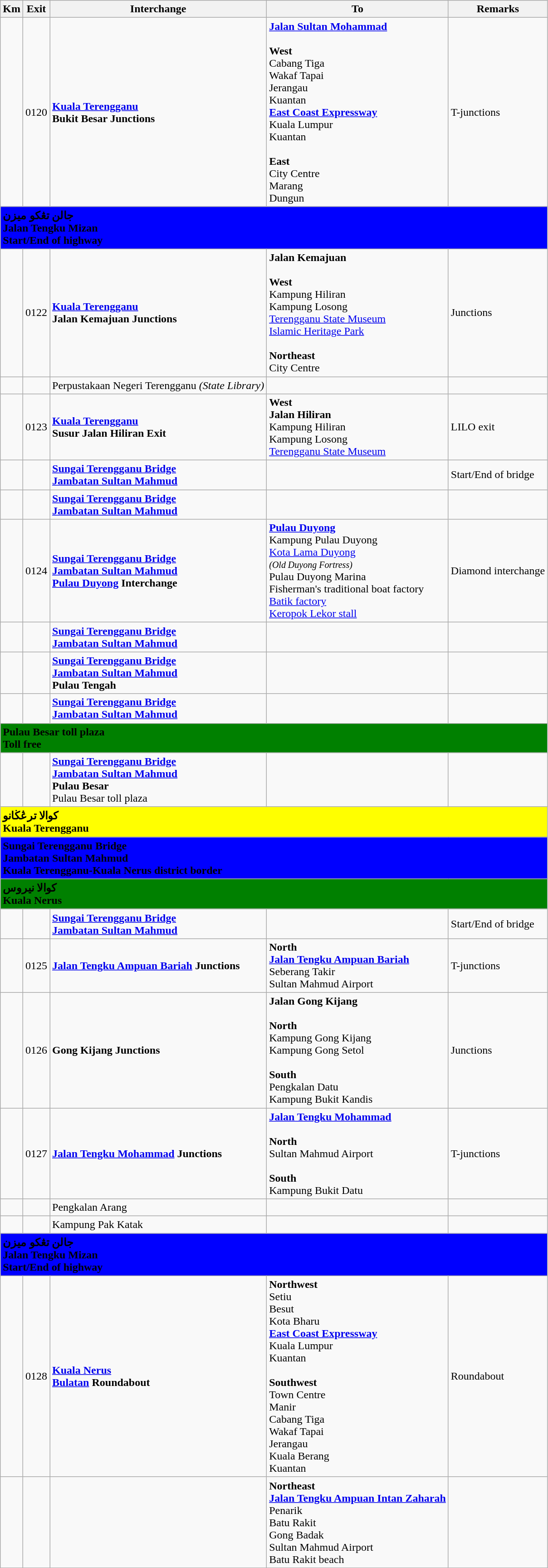<table class="wikitable">
<tr>
<th>Km</th>
<th>Exit</th>
<th>Interchange</th>
<th>To</th>
<th>Remarks</th>
</tr>
<tr>
<td></td>
<td>0120</td>
<td><strong><a href='#'>Kuala Terengganu</a></strong><br><strong>Bukit Besar Junctions</strong></td>
<td>  <strong><a href='#'>Jalan Sultan Mohammad</a></strong><br><br><strong>West</strong><br>  Cabang Tiga<br> Wakaf Tapai<br> Jerangau<br> Kuantan<br> <strong><a href='#'>East Coast Expressway</a></strong><br>Kuala Lumpur<br>Kuantan<br><br><strong>East</strong><br>  City Centre<br>  Marang<br>  Dungun</td>
<td>T-junctions</td>
</tr>
<tr>
<td style="width:600px" colspan="6" style="text-align:center" bgcolor="blue"><strong><span>جالن تڠکو ميزن<br> Jalan Tengku Mizan<br>Start/End of highway</span></strong></td>
</tr>
<tr>
<td></td>
<td>0122</td>
<td><strong><a href='#'>Kuala Terengganu</a></strong><br><strong>Jalan Kemajuan Junctions</strong></td>
<td><strong>Jalan Kemajuan</strong><br><br><strong>West</strong><br>Kampung Hiliran<br>Kampung Losong<br><a href='#'>Terengganu State Museum</a><br><a href='#'>Islamic Heritage Park</a><br><br><strong>Northeast</strong><br>City Centre</td>
<td>Junctions</td>
</tr>
<tr>
<td></td>
<td></td>
<td>Perpustakaan Negeri Terengganu <em>(State Library)</em></td>
<td></td>
<td></td>
</tr>
<tr>
<td></td>
<td>0123</td>
<td><strong><a href='#'>Kuala Terengganu</a></strong><br><strong>Susur Jalan Hiliran Exit</strong></td>
<td><strong>West</strong><br><strong>Jalan Hiliran</strong><br>Kampung Hiliran<br>Kampung Losong<br><a href='#'>Terengganu State Museum</a></td>
<td>LILO exit</td>
</tr>
<tr>
<td></td>
<td></td>
<td><strong><a href='#'>Sungai Terengganu Bridge</a></strong><br><strong><a href='#'>Jambatan Sultan Mahmud</a></strong></td>
<td></td>
<td>Start/End of bridge</td>
</tr>
<tr>
<td></td>
<td></td>
<td><strong><a href='#'>Sungai Terengganu Bridge</a></strong><br><strong><a href='#'>Jambatan Sultan Mahmud</a></strong></td>
<td></td>
<td></td>
</tr>
<tr>
<td></td>
<td>0124</td>
<td><strong><a href='#'>Sungai Terengganu Bridge</a></strong><br><strong><a href='#'>Jambatan Sultan Mahmud</a></strong><br><strong><a href='#'>Pulau Duyong</a> Interchange</strong></td>
<td><strong><a href='#'>Pulau Duyong</a></strong><br>Kampung Pulau Duyong<br><a href='#'>Kota Lama Duyong</a><br><small><em>(Old Duyong Fortress)</em></small><br>Pulau Duyong Marina<br>Fisherman's traditional boat factory<br><a href='#'>Batik factory</a><br><a href='#'>Keropok Lekor stall</a></td>
<td>Diamond interchange</td>
</tr>
<tr>
<td></td>
<td></td>
<td><strong><a href='#'>Sungai Terengganu Bridge</a></strong><br><strong><a href='#'>Jambatan Sultan Mahmud</a></strong></td>
<td></td>
<td></td>
</tr>
<tr>
<td></td>
<td></td>
<td><strong><a href='#'>Sungai Terengganu Bridge</a></strong><br><strong><a href='#'>Jambatan Sultan Mahmud</a></strong><br><strong>Pulau Tengah</strong></td>
<td></td>
<td></td>
</tr>
<tr>
<td></td>
<td></td>
<td><strong><a href='#'>Sungai Terengganu Bridge</a></strong><br><strong><a href='#'>Jambatan Sultan Mahmud</a></strong></td>
<td></td>
<td></td>
</tr>
<tr>
<td style="width:600px" colspan="6" style="text-align:center" bgcolor="green"><strong><span>Pulau Besar toll plaza<br>Toll free</span></strong></td>
</tr>
<tr>
<td></td>
<td></td>
<td><strong><a href='#'>Sungai Terengganu Bridge</a></strong><br><strong><a href='#'>Jambatan Sultan Mahmud</a></strong><br><strong>Pulau Besar</strong><br>Pulau Besar toll plaza</td>
<td></td>
<td></td>
</tr>
<tr>
<td style="width:600px" colspan="6" style="text-align:center" bgcolor="yellow"><strong><span>كوالا ترڠڬانو<br>Kuala Terengganu</span></strong></td>
</tr>
<tr>
<td style="width:600px" colspan="6" style="text-align:center" bgcolor="blue"><strong><span>Sungai Terengganu Bridge<br>Jambatan Sultan Mahmud<br>Kuala Terengganu-Kuala Nerus district border</span></strong></td>
</tr>
<tr>
<td style="width:600px" colspan="6" style="text-align:center" bgcolor="green"><strong><span>كوالا نيروس<br>Kuala Nerus</span></strong></td>
</tr>
<tr>
<td></td>
<td></td>
<td><strong><a href='#'>Sungai Terengganu Bridge</a></strong><br><strong><a href='#'>Jambatan Sultan Mahmud</a></strong></td>
<td></td>
<td>Start/End of bridge</td>
</tr>
<tr>
<td></td>
<td>0125</td>
<td><strong><a href='#'>Jalan Tengku Ampuan Bariah</a> Junctions</strong></td>
<td><strong>North</strong><br> <strong><a href='#'>Jalan Tengku Ampuan Bariah</a></strong><br> Seberang Takir<br> Sultan Mahmud Airport </td>
<td>T-junctions</td>
</tr>
<tr>
<td></td>
<td>0126</td>
<td><strong>Gong Kijang Junctions</strong></td>
<td><strong>Jalan Gong Kijang</strong><br><br><strong>North</strong><br>Kampung Gong Kijang<br>Kampung Gong Setol<br><br><strong>South</strong><br>Pengkalan Datu<br>Kampung Bukit Kandis</td>
<td>Junctions</td>
</tr>
<tr>
<td></td>
<td>0127</td>
<td><strong><a href='#'>Jalan Tengku Mohammad</a> Junctions</strong></td>
<td> <strong><a href='#'>Jalan Tengku Mohammad</a></strong><br><br><strong>North</strong><br> Sultan Mahmud Airport <br><br><strong>South</strong><br>Kampung Bukit Datu</td>
<td>T-junctions</td>
</tr>
<tr>
<td></td>
<td></td>
<td>Pengkalan Arang</td>
<td></td>
<td></td>
</tr>
<tr>
<td></td>
<td></td>
<td>Kampung Pak Katak</td>
<td></td>
<td></td>
</tr>
<tr>
<td style="width:600px" colspan="6" style="text-align:center" bgcolor="blue"><strong><span>جالن تڠکو ميزن<br> Jalan Tengku Mizan<br>Start/End of highway</span></strong></td>
</tr>
<tr>
<td></td>
<td>0128</td>
<td><strong><a href='#'>Kuala Nerus</a></strong><br><strong><a href='#'>Bulatan</a> Roundabout</strong></td>
<td><strong>Northwest</strong><br>  Setiu<br>  Besut<br>  Kota Bharu<br> <strong><a href='#'>East Coast Expressway</a></strong><br>Kuala Lumpur<br>Kuantan<br><br><strong>Southwest</strong><br>  Town Centre<br>  Manir<br>  Cabang Tiga<br> Wakaf Tapai<br> Jerangau<br> Kuala Berang<br> Kuantan</td>
<td>Roundabout</td>
</tr>
<tr>
<td></td>
<td></td>
<td></td>
<td><strong>Northeast</strong><br>  <strong><a href='#'>Jalan Tengku Ampuan Intan Zaharah</a></strong><br> Penarik<br> Batu Rakit<br> Gong Badak<br> Sultan Mahmud Airport <br> Batu Rakit beach</td>
<td></td>
</tr>
</table>
